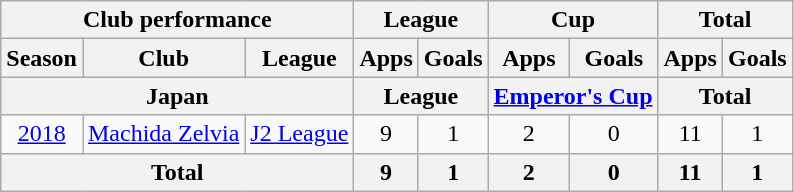<table class="wikitable" style="text-align:center;">
<tr>
<th colspan=3>Club performance</th>
<th colspan=2>League</th>
<th colspan=2>Cup</th>
<th colspan=2>Total</th>
</tr>
<tr>
<th>Season</th>
<th>Club</th>
<th>League</th>
<th>Apps</th>
<th>Goals</th>
<th>Apps</th>
<th>Goals</th>
<th>Apps</th>
<th>Goals</th>
</tr>
<tr>
<th colspan=3>Japan</th>
<th colspan=2>League</th>
<th colspan=2><a href='#'>Emperor's Cup</a></th>
<th colspan=2>Total</th>
</tr>
<tr>
<td><a href='#'>2018</a></td>
<td rowspan="1"><a href='#'>Machida Zelvia</a></td>
<td rowspan="1"><a href='#'>J2 League</a></td>
<td>9</td>
<td>1</td>
<td>2</td>
<td>0</td>
<td>11</td>
<td>1</td>
</tr>
<tr>
<th colspan=3>Total</th>
<th>9</th>
<th>1</th>
<th>2</th>
<th>0</th>
<th>11</th>
<th>1</th>
</tr>
</table>
